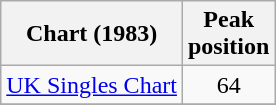<table class="wikitable sortable">
<tr>
<th>Chart (1983)</th>
<th>Peak<br>position</th>
</tr>
<tr>
<td><a href='#'>UK Singles Chart</a></td>
<td style="text-align:center;">64</td>
</tr>
<tr>
</tr>
</table>
